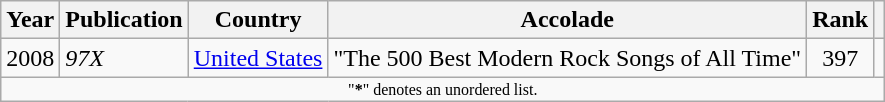<table class="wikitable sortable" style="margin:0em 1em 1em 0pt">
<tr>
<th>Year</th>
<th>Publication</th>
<th>Country</th>
<th>Accolade</th>
<th>Rank</th>
<th class=unsortable></th>
</tr>
<tr>
<td align=center>2008</td>
<td><em>97X</em></td>
<td><a href='#'>United States</a></td>
<td>"The 500 Best Modern Rock Songs of All Time"</td>
<td align=center>397</td>
<td></td>
</tr>
<tr class="sortbottom">
<td colspan=6 style=font-size:8pt; align=center>"<strong>*</strong>" denotes an unordered list.</td>
</tr>
</table>
